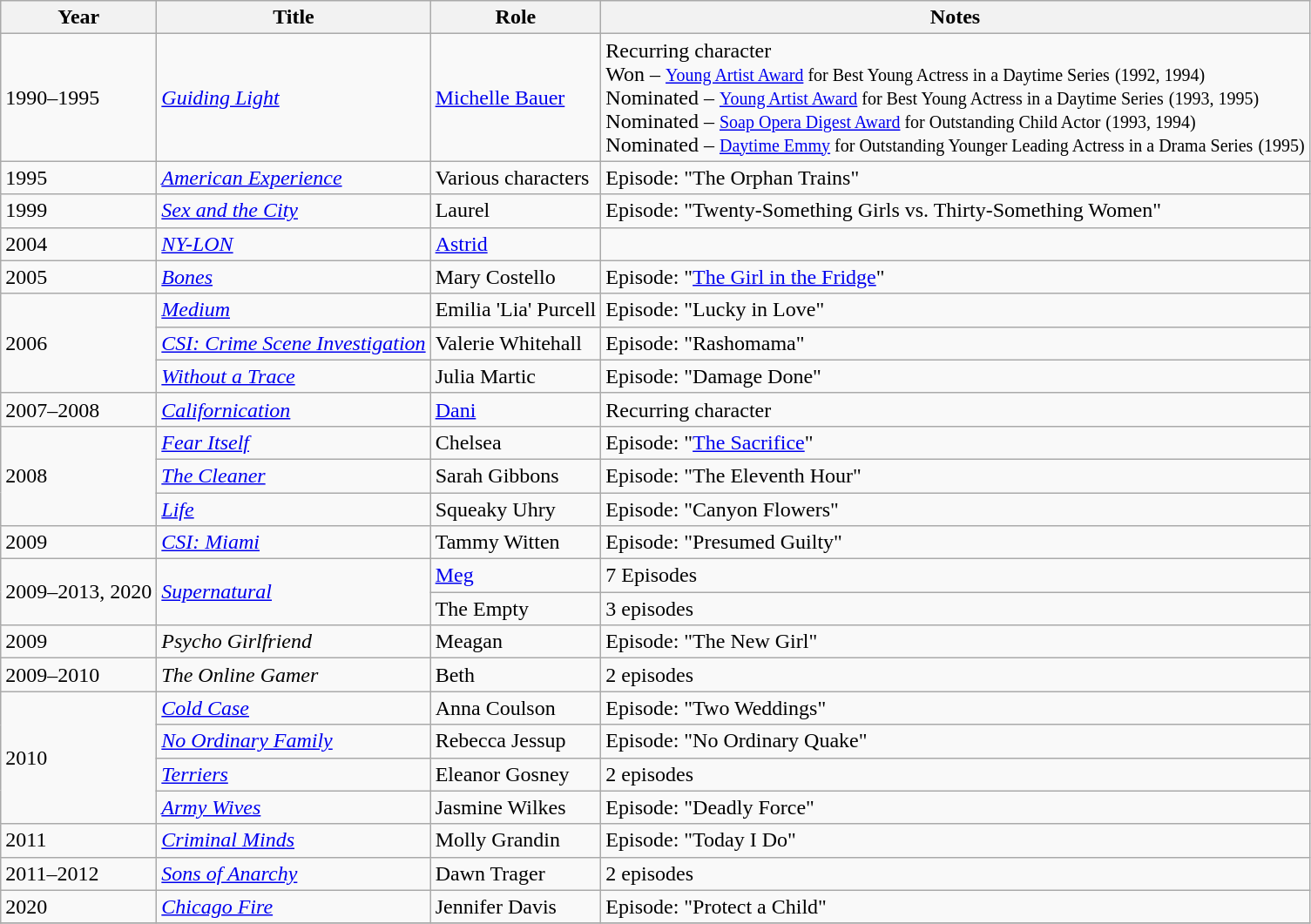<table class="wikitable sortable">
<tr>
<th>Year</th>
<th>Title</th>
<th>Role</th>
<th>Notes</th>
</tr>
<tr>
<td>1990–1995</td>
<td><em><a href='#'>Guiding Light</a></em></td>
<td><a href='#'>Michelle Bauer</a></td>
<td>Recurring character <br>Won – <small><a href='#'>Young Artist Award</a> for Best Young Actress in a Daytime Series</small> <small>(1992, 1994)</small><br>Nominated – <small><a href='#'>Young Artist Award</a> for Best Young Actress in a Daytime Series</small> <small>(1993, 1995)</small><br>Nominated – <small><a href='#'>Soap Opera Digest Award</a> for Outstanding Child Actor</small> <small>(1993, 1994)</small><br>Nominated – <small><a href='#'>Daytime Emmy</a> for Outstanding Younger Leading Actress in a Drama Series</small> <small>(1995)</small></td>
</tr>
<tr>
<td>1995</td>
<td><em><a href='#'>American Experience</a></em></td>
<td>Various characters</td>
<td>Episode: "The Orphan Trains"</td>
</tr>
<tr>
<td>1999</td>
<td><em><a href='#'>Sex and the City</a></em></td>
<td>Laurel</td>
<td>Episode: "Twenty-Something Girls vs. Thirty-Something Women"</td>
</tr>
<tr>
<td>2004</td>
<td><em><a href='#'>NY-LON</a></em></td>
<td><a href='#'>Astrid</a></td>
<td></td>
</tr>
<tr>
<td>2005</td>
<td><em><a href='#'>Bones</a></em></td>
<td>Mary Costello</td>
<td>Episode: "<a href='#'>The Girl in the Fridge</a>"</td>
</tr>
<tr>
<td rowspan="3">2006</td>
<td><em><a href='#'>Medium</a></em></td>
<td>Emilia 'Lia' Purcell</td>
<td>Episode: "Lucky in Love"</td>
</tr>
<tr>
<td><em><a href='#'>CSI: Crime Scene Investigation</a></em></td>
<td>Valerie Whitehall</td>
<td>Episode: "Rashomama"</td>
</tr>
<tr>
<td><em><a href='#'>Without a Trace</a></em></td>
<td>Julia Martic</td>
<td>Episode: "Damage Done"</td>
</tr>
<tr>
<td>2007–2008</td>
<td><em><a href='#'>Californication</a></em></td>
<td><a href='#'>Dani</a></td>
<td>Recurring character</td>
</tr>
<tr>
<td rowspan="3">2008</td>
<td><em><a href='#'>Fear Itself</a></em></td>
<td>Chelsea</td>
<td>Episode: "<a href='#'>The Sacrifice</a>"</td>
</tr>
<tr>
<td><em><a href='#'>The Cleaner</a></em></td>
<td>Sarah Gibbons</td>
<td>Episode: "The Eleventh Hour"</td>
</tr>
<tr>
<td><em><a href='#'>Life</a></em></td>
<td>Squeaky Uhry</td>
<td>Episode: "Canyon Flowers"</td>
</tr>
<tr>
<td>2009</td>
<td><em><a href='#'>CSI: Miami</a></em></td>
<td>Tammy Witten</td>
<td>Episode: "Presumed Guilty"</td>
</tr>
<tr>
<td rowspan="2">2009–2013, 2020</td>
<td rowspan="2"><em><a href='#'>Supernatural</a></em></td>
<td><a href='#'>Meg</a></td>
<td>7 Episodes</td>
</tr>
<tr>
<td>The Empty</td>
<td>3 episodes</td>
</tr>
<tr>
<td>2009</td>
<td><em>Psycho Girlfriend</em></td>
<td>Meagan</td>
<td>Episode: "The New Girl"</td>
</tr>
<tr>
<td>2009–2010</td>
<td><em>The Online Gamer</em></td>
<td>Beth</td>
<td>2 episodes</td>
</tr>
<tr>
<td rowspan="4">2010</td>
<td><em><a href='#'>Cold Case</a></em></td>
<td>Anna Coulson</td>
<td>Episode: "Two Weddings"</td>
</tr>
<tr>
<td><em><a href='#'>No Ordinary Family</a></em></td>
<td>Rebecca Jessup</td>
<td>Episode: "No Ordinary Quake"</td>
</tr>
<tr>
<td><em><a href='#'>Terriers</a></em></td>
<td>Eleanor Gosney</td>
<td>2 episodes</td>
</tr>
<tr>
<td><em><a href='#'>Army Wives</a></em></td>
<td>Jasmine Wilkes</td>
<td>Episode: "Deadly Force"</td>
</tr>
<tr>
<td>2011</td>
<td><em><a href='#'>Criminal Minds</a></em></td>
<td>Molly Grandin</td>
<td>Episode: "Today I Do"</td>
</tr>
<tr>
<td>2011–2012</td>
<td><em><a href='#'>Sons of Anarchy</a></em></td>
<td>Dawn Trager</td>
<td>2 episodes</td>
</tr>
<tr>
<td>2020</td>
<td><em><a href='#'>Chicago Fire</a></em></td>
<td>Jennifer Davis</td>
<td>Episode: "Protect a Child"</td>
</tr>
<tr>
</tr>
</table>
